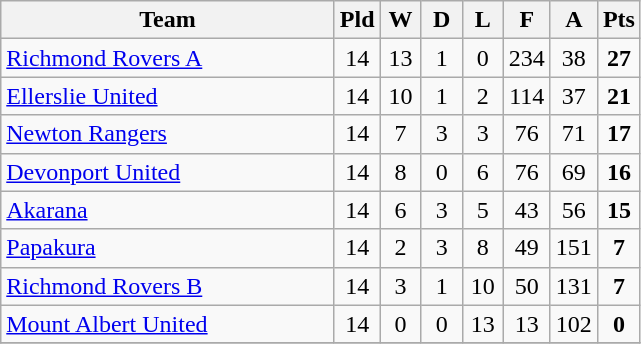<table class="wikitable" style="text-align:center;">
<tr>
<th width=215>Team</th>
<th width=20 abbr="Played">Pld</th>
<th width=20 abbr="Won">W</th>
<th width=20 abbr="Drawn">D</th>
<th width=20 abbr="Lost">L</th>
<th width=20 abbr="For">F</th>
<th width=20 abbr="Against">A</th>
<th width=20 abbr="Points">Pts</th>
</tr>
<tr>
<td style="text-align:left;"><a href='#'>Richmond Rovers A</a></td>
<td>14</td>
<td>13</td>
<td>1</td>
<td>0</td>
<td>234</td>
<td>38</td>
<td><strong>27</strong></td>
</tr>
<tr>
<td style="text-align:left;"><a href='#'>Ellerslie United</a></td>
<td>14</td>
<td>10</td>
<td>1</td>
<td>2</td>
<td>114</td>
<td>37</td>
<td><strong>21</strong></td>
</tr>
<tr>
<td style="text-align:left;"><a href='#'>Newton Rangers</a></td>
<td>14</td>
<td>7</td>
<td>3</td>
<td>3</td>
<td>76</td>
<td>71</td>
<td><strong>17</strong></td>
</tr>
<tr>
<td style="text-align:left;"><a href='#'>Devonport United</a></td>
<td>14</td>
<td>8</td>
<td>0</td>
<td>6</td>
<td>76</td>
<td>69</td>
<td><strong>16</strong></td>
</tr>
<tr>
<td style="text-align:left;"><a href='#'>Akarana</a></td>
<td>14</td>
<td>6</td>
<td>3</td>
<td>5</td>
<td>43</td>
<td>56</td>
<td><strong>15</strong></td>
</tr>
<tr>
<td style="text-align:left;"><a href='#'>Papakura</a></td>
<td>14</td>
<td>2</td>
<td>3</td>
<td>8</td>
<td>49</td>
<td>151</td>
<td><strong>7</strong></td>
</tr>
<tr>
<td style="text-align:left;"><a href='#'>Richmond Rovers B</a></td>
<td>14</td>
<td>3</td>
<td>1</td>
<td>10</td>
<td>50</td>
<td>131</td>
<td><strong>7</strong></td>
</tr>
<tr>
<td style="text-align:left;"><a href='#'>Mount Albert United</a></td>
<td>14</td>
<td>0</td>
<td>0</td>
<td>13</td>
<td>13</td>
<td>102</td>
<td><strong>0</strong></td>
</tr>
<tr>
</tr>
</table>
